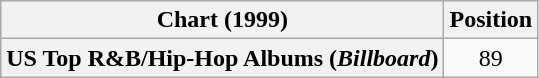<table class="wikitable sortable plainrowheaders" style="text-align:center">
<tr>
<th scope="col">Chart (1999)</th>
<th scope="col">Position</th>
</tr>
<tr>
<th scope="row">US Top R&B/Hip-Hop Albums (<em>Billboard</em>)</th>
<td>89</td>
</tr>
</table>
